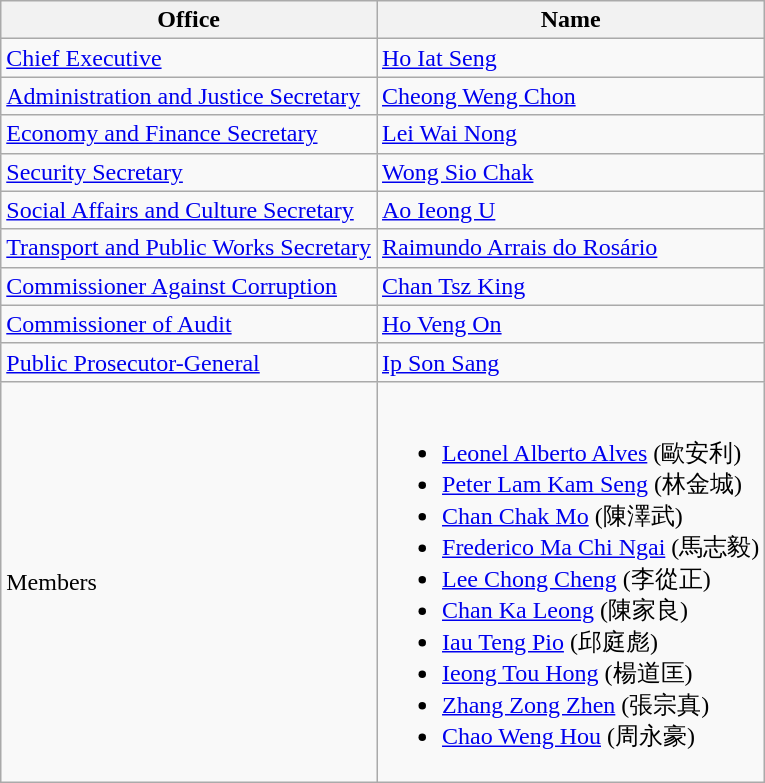<table class="wikitable">
<tr>
<th>Office</th>
<th>Name</th>
</tr>
<tr>
<td><a href='#'>Chief Executive</a></td>
<td><a href='#'>Ho Iat Seng</a></td>
</tr>
<tr>
<td><a href='#'>Administration and Justice Secretary</a></td>
<td><a href='#'>Cheong Weng Chon</a></td>
</tr>
<tr>
<td><a href='#'>Economy and Finance Secretary</a></td>
<td><a href='#'>Lei Wai Nong</a></td>
</tr>
<tr>
<td><a href='#'>Security Secretary</a></td>
<td><a href='#'>Wong Sio Chak</a></td>
</tr>
<tr>
<td><a href='#'>Social Affairs and Culture Secretary</a></td>
<td><a href='#'>Ao Ieong U</a></td>
</tr>
<tr>
<td><a href='#'>Transport and Public Works Secretary</a></td>
<td><a href='#'>Raimundo Arrais do Rosário</a></td>
</tr>
<tr>
<td><a href='#'>Commissioner Against Corruption</a></td>
<td><a href='#'>Chan Tsz King</a></td>
</tr>
<tr>
<td><a href='#'>Commissioner of Audit</a></td>
<td><a href='#'>Ho Veng On</a></td>
</tr>
<tr>
<td><a href='#'>Public Prosecutor-General</a></td>
<td><a href='#'>Ip Son Sang</a></td>
</tr>
<tr>
<td>Members</td>
<td><br><ul><li><a href='#'>Leonel Alberto Alves</a> (歐安利)</li><li><a href='#'>Peter Lam Kam Seng</a> (林金城)</li><li><a href='#'>Chan Chak Mo</a> (陳澤武)</li><li><a href='#'>Frederico Ma Chi Ngai</a> (馬志毅)</li><li><a href='#'>Lee Chong Cheng</a> (李從正)</li><li><a href='#'>Chan Ka Leong</a> (陳家良)</li><li><a href='#'>Iau Teng Pio</a> (邱庭彪)</li><li><a href='#'>Ieong Tou Hong</a> (楊道匡)</li><li><a href='#'>Zhang Zong Zhen</a> (張宗真)</li><li><a href='#'>Chao Weng Hou</a> (周永豪)</li></ul></td>
</tr>
</table>
